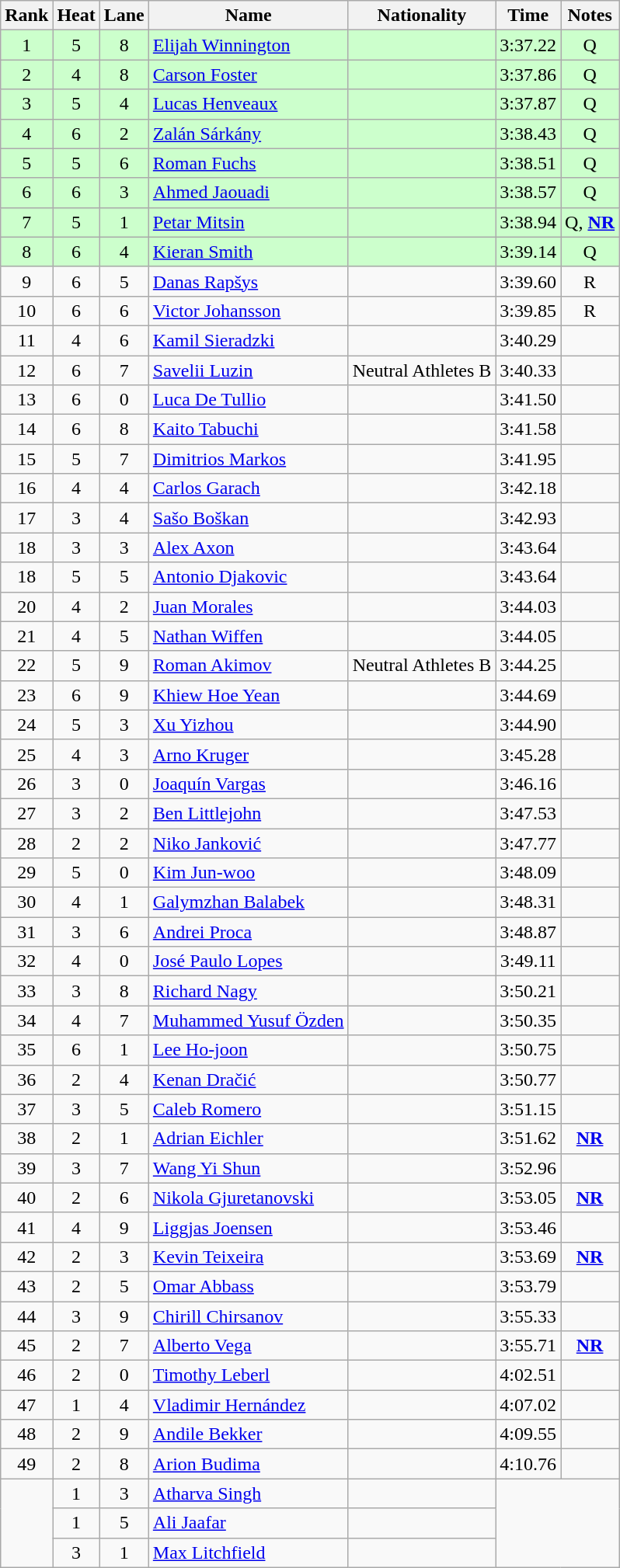<table class="wikitable sortable" style="text-align:center">
<tr>
<th>Rank</th>
<th>Heat</th>
<th>Lane</th>
<th>Name</th>
<th>Nationality</th>
<th>Time</th>
<th>Notes</th>
</tr>
<tr bgcolor=ccffcc>
<td>1</td>
<td>5</td>
<td>8</td>
<td align=left><a href='#'>Elijah Winnington</a></td>
<td align=left></td>
<td>3:37.22</td>
<td>Q</td>
</tr>
<tr bgcolor=ccffcc>
<td>2</td>
<td>4</td>
<td>8</td>
<td align=left><a href='#'>Carson Foster</a></td>
<td align=left></td>
<td>3:37.86</td>
<td>Q</td>
</tr>
<tr bgcolor=ccffcc>
<td>3</td>
<td>5</td>
<td>4</td>
<td align=left><a href='#'>Lucas Henveaux</a></td>
<td align=left></td>
<td>3:37.87</td>
<td>Q</td>
</tr>
<tr bgcolor=ccffcc>
<td>4</td>
<td>6</td>
<td>2</td>
<td align=left><a href='#'>Zalán Sárkány</a></td>
<td align=left></td>
<td>3:38.43</td>
<td>Q</td>
</tr>
<tr bgcolor=ccffcc>
<td>5</td>
<td>5</td>
<td>6</td>
<td align=left><a href='#'>Roman Fuchs</a></td>
<td align=left></td>
<td>3:38.51</td>
<td>Q</td>
</tr>
<tr bgcolor=ccffcc>
<td>6</td>
<td>6</td>
<td>3</td>
<td align=left><a href='#'>Ahmed Jaouadi</a></td>
<td align=left></td>
<td>3:38.57</td>
<td>Q</td>
</tr>
<tr bgcolor=ccffcc>
<td>7</td>
<td>5</td>
<td>1</td>
<td align=left><a href='#'>Petar Mitsin</a></td>
<td align=left></td>
<td>3:38.94</td>
<td>Q, <strong><a href='#'>NR</a></strong></td>
</tr>
<tr bgcolor=ccffcc>
<td>8</td>
<td>6</td>
<td>4</td>
<td align=left><a href='#'>Kieran Smith</a></td>
<td align=left></td>
<td>3:39.14</td>
<td>Q</td>
</tr>
<tr>
<td>9</td>
<td>6</td>
<td>5</td>
<td align=left><a href='#'>Danas Rapšys</a></td>
<td align=left></td>
<td>3:39.60</td>
<td>R</td>
</tr>
<tr>
<td>10</td>
<td>6</td>
<td>6</td>
<td align=left><a href='#'>Victor Johansson</a></td>
<td align=left></td>
<td>3:39.85</td>
<td>R</td>
</tr>
<tr>
<td>11</td>
<td>4</td>
<td>6</td>
<td align=left><a href='#'>Kamil Sieradzki</a></td>
<td align=left></td>
<td>3:40.29</td>
<td></td>
</tr>
<tr>
<td>12</td>
<td>6</td>
<td>7</td>
<td align=left><a href='#'>Savelii Luzin</a></td>
<td align=left> Neutral Athletes B</td>
<td>3:40.33</td>
<td></td>
</tr>
<tr>
<td>13</td>
<td>6</td>
<td>0</td>
<td align=left><a href='#'>Luca De Tullio</a></td>
<td align=left></td>
<td>3:41.50</td>
<td></td>
</tr>
<tr>
<td>14</td>
<td>6</td>
<td>8</td>
<td align=left><a href='#'>Kaito Tabuchi</a></td>
<td align=left></td>
<td>3:41.58</td>
<td></td>
</tr>
<tr>
<td>15</td>
<td>5</td>
<td>7</td>
<td align=left><a href='#'>Dimitrios Markos</a></td>
<td align=left></td>
<td>3:41.95</td>
<td></td>
</tr>
<tr>
<td>16</td>
<td>4</td>
<td>4</td>
<td align=left><a href='#'>Carlos Garach</a></td>
<td align=left></td>
<td>3:42.18</td>
<td></td>
</tr>
<tr>
<td>17</td>
<td>3</td>
<td>4</td>
<td align=left><a href='#'>Sašo Boškan</a></td>
<td align=left></td>
<td>3:42.93</td>
<td></td>
</tr>
<tr>
<td>18</td>
<td>3</td>
<td>3</td>
<td align=left><a href='#'>Alex Axon</a></td>
<td align=left></td>
<td>3:43.64</td>
<td></td>
</tr>
<tr>
<td>18</td>
<td>5</td>
<td>5</td>
<td align=left><a href='#'>Antonio Djakovic</a></td>
<td align=left></td>
<td>3:43.64</td>
<td></td>
</tr>
<tr>
<td>20</td>
<td>4</td>
<td>2</td>
<td align=left><a href='#'>Juan Morales</a></td>
<td align=left></td>
<td>3:44.03</td>
<td></td>
</tr>
<tr>
<td>21</td>
<td>4</td>
<td>5</td>
<td align=left><a href='#'>Nathan Wiffen</a></td>
<td align=left></td>
<td>3:44.05</td>
<td></td>
</tr>
<tr>
<td>22</td>
<td>5</td>
<td>9</td>
<td align=left><a href='#'>Roman Akimov</a></td>
<td align=left> Neutral Athletes B</td>
<td>3:44.25</td>
<td></td>
</tr>
<tr>
<td>23</td>
<td>6</td>
<td>9</td>
<td align=left><a href='#'>Khiew Hoe Yean</a></td>
<td align=left></td>
<td>3:44.69</td>
<td></td>
</tr>
<tr>
<td>24</td>
<td>5</td>
<td>3</td>
<td align=left><a href='#'>Xu Yizhou</a></td>
<td align=left></td>
<td>3:44.90</td>
<td></td>
</tr>
<tr>
<td>25</td>
<td>4</td>
<td>3</td>
<td align=left><a href='#'>Arno Kruger</a></td>
<td align=left></td>
<td>3:45.28</td>
<td></td>
</tr>
<tr>
<td>26</td>
<td>3</td>
<td>0</td>
<td align=left><a href='#'>Joaquín Vargas</a></td>
<td align=left></td>
<td>3:46.16</td>
<td></td>
</tr>
<tr>
<td>27</td>
<td>3</td>
<td>2</td>
<td align=left><a href='#'>Ben Littlejohn</a></td>
<td align=left></td>
<td>3:47.53</td>
<td></td>
</tr>
<tr>
<td>28</td>
<td>2</td>
<td>2</td>
<td align=left><a href='#'>Niko Janković</a></td>
<td align=left></td>
<td>3:47.77</td>
<td></td>
</tr>
<tr>
<td>29</td>
<td>5</td>
<td>0</td>
<td align=left><a href='#'>Kim Jun-woo</a></td>
<td align=left></td>
<td>3:48.09</td>
<td></td>
</tr>
<tr>
<td>30</td>
<td>4</td>
<td>1</td>
<td align=left><a href='#'>Galymzhan Balabek</a></td>
<td align=left></td>
<td>3:48.31</td>
<td></td>
</tr>
<tr>
<td>31</td>
<td>3</td>
<td>6</td>
<td align=left><a href='#'>Andrei Proca</a></td>
<td align=left></td>
<td>3:48.87</td>
<td></td>
</tr>
<tr>
<td>32</td>
<td>4</td>
<td>0</td>
<td align=left><a href='#'>José Paulo Lopes</a></td>
<td align=left></td>
<td>3:49.11</td>
<td></td>
</tr>
<tr>
<td>33</td>
<td>3</td>
<td>8</td>
<td align=left><a href='#'>Richard Nagy</a></td>
<td align=left></td>
<td>3:50.21</td>
<td></td>
</tr>
<tr>
<td>34</td>
<td>4</td>
<td>7</td>
<td align=left><a href='#'>Muhammed Yusuf Özden</a></td>
<td align=left></td>
<td>3:50.35</td>
<td></td>
</tr>
<tr>
<td>35</td>
<td>6</td>
<td>1</td>
<td align=left><a href='#'>Lee Ho-joon</a></td>
<td align=left></td>
<td>3:50.75</td>
<td></td>
</tr>
<tr>
<td>36</td>
<td>2</td>
<td>4</td>
<td align=left><a href='#'>Kenan Dračić</a></td>
<td align=left></td>
<td>3:50.77</td>
<td></td>
</tr>
<tr>
<td>37</td>
<td>3</td>
<td>5</td>
<td align=left><a href='#'>Caleb Romero</a></td>
<td align=left></td>
<td>3:51.15</td>
<td></td>
</tr>
<tr>
<td>38</td>
<td>2</td>
<td>1</td>
<td align=left><a href='#'>Adrian Eichler</a></td>
<td align=left></td>
<td>3:51.62</td>
<td><strong><a href='#'>NR</a></strong></td>
</tr>
<tr>
<td>39</td>
<td>3</td>
<td>7</td>
<td align=left><a href='#'>Wang Yi Shun</a></td>
<td align=left></td>
<td>3:52.96</td>
<td></td>
</tr>
<tr>
<td>40</td>
<td>2</td>
<td>6</td>
<td align=left><a href='#'>Nikola Gjuretanovski</a></td>
<td align=left></td>
<td>3:53.05</td>
<td><strong><a href='#'>NR</a></strong></td>
</tr>
<tr>
<td>41</td>
<td>4</td>
<td>9</td>
<td align=left><a href='#'>Liggjas Joensen</a></td>
<td align=left></td>
<td>3:53.46</td>
<td></td>
</tr>
<tr>
<td>42</td>
<td>2</td>
<td>3</td>
<td align=left><a href='#'>Kevin Teixeira</a></td>
<td align=left></td>
<td>3:53.69</td>
<td><strong><a href='#'>NR</a></strong></td>
</tr>
<tr>
<td>43</td>
<td>2</td>
<td>5</td>
<td align=left><a href='#'>Omar Abbass</a></td>
<td align=left></td>
<td>3:53.79</td>
<td></td>
</tr>
<tr>
<td>44</td>
<td>3</td>
<td>9</td>
<td align=left><a href='#'>Chirill Chirsanov</a></td>
<td align=left></td>
<td>3:55.33</td>
<td></td>
</tr>
<tr>
<td>45</td>
<td>2</td>
<td>7</td>
<td align=left><a href='#'>Alberto Vega</a></td>
<td align=left></td>
<td>3:55.71</td>
<td><strong><a href='#'>NR</a></strong></td>
</tr>
<tr>
<td>46</td>
<td>2</td>
<td>0</td>
<td align=left><a href='#'>Timothy Leberl</a></td>
<td align=left></td>
<td>4:02.51</td>
<td></td>
</tr>
<tr>
<td>47</td>
<td>1</td>
<td>4</td>
<td align=left><a href='#'>Vladimir Hernández</a></td>
<td align=left></td>
<td>4:07.02</td>
<td></td>
</tr>
<tr>
<td>48</td>
<td>2</td>
<td>9</td>
<td align=left><a href='#'>Andile Bekker</a></td>
<td align=left></td>
<td>4:09.55</td>
<td></td>
</tr>
<tr>
<td>49</td>
<td>2</td>
<td>8</td>
<td align=left><a href='#'>Arion Budima</a></td>
<td align=left></td>
<td>4:10.76</td>
<td></td>
</tr>
<tr>
<td rowspan=3></td>
<td>1</td>
<td>3</td>
<td align=left><a href='#'>Atharva Singh</a></td>
<td align=left></td>
<td colspan=2 rowspan=3></td>
</tr>
<tr>
<td>1</td>
<td>5</td>
<td align=left><a href='#'>Ali Jaafar</a></td>
<td align=left></td>
</tr>
<tr>
<td>3</td>
<td>1</td>
<td align=left><a href='#'>Max Litchfield</a></td>
<td align=left></td>
</tr>
</table>
